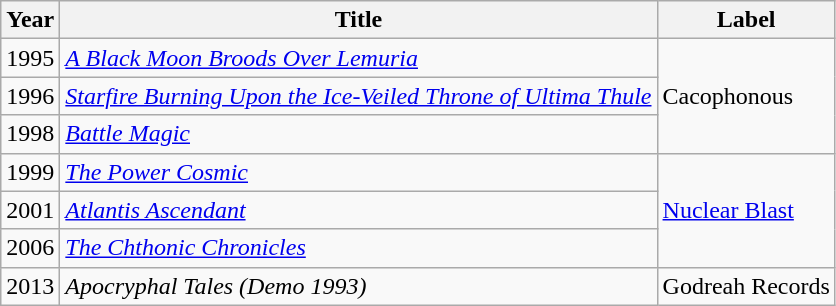<table class="wikitable" border="1">
<tr>
<th>Year</th>
<th>Title</th>
<th>Label</th>
</tr>
<tr>
<td>1995</td>
<td><em><a href='#'>A Black Moon Broods Over Lemuria</a></em></td>
<td rowspan="3">Cacophonous</td>
</tr>
<tr>
<td>1996</td>
<td><em><a href='#'>Starfire Burning Upon the Ice-Veiled Throne of Ultima Thule</a></em></td>
</tr>
<tr>
<td>1998</td>
<td><em><a href='#'>Battle Magic</a></em></td>
</tr>
<tr>
<td>1999</td>
<td><em><a href='#'>The Power Cosmic</a></em></td>
<td rowspan="3"><a href='#'>Nuclear Blast</a></td>
</tr>
<tr>
<td>2001</td>
<td><em><a href='#'>Atlantis Ascendant</a></em></td>
</tr>
<tr>
<td>2006</td>
<td><em><a href='#'>The Chthonic Chronicles</a></em></td>
</tr>
<tr>
<td>2013</td>
<td><em>Apocryphal Tales (Demo 1993)</em></td>
<td rowspan="3">Godreah Records</td>
</tr>
</table>
